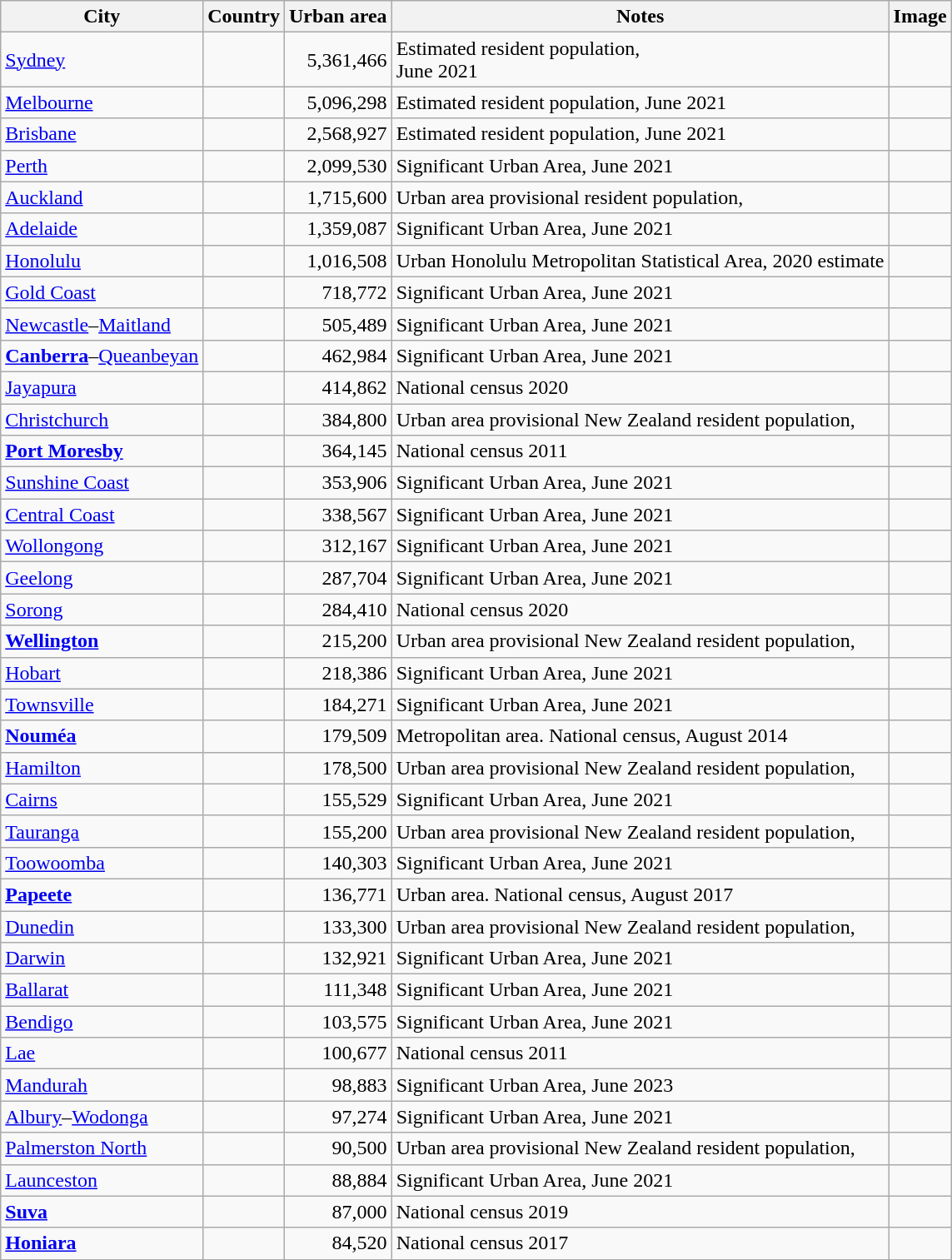<table class="wikitable sortable">
<tr>
<th>City</th>
<th>Country</th>
<th data-sort-type="number">Urban area<br></th>
<th class="unsortable">Notes</th>
<th class="unsortable">Image</th>
</tr>
<tr>
<td><a href='#'>Sydney</a></td>
<td></td>
<td style="text-align:right">5,361,466</td>
<td>Estimated resident population,<br> June 2021</td>
<td></td>
</tr>
<tr>
<td><a href='#'>Melbourne</a></td>
<td></td>
<td style="text-align:right">5,096,298</td>
<td>Estimated resident population, June 2021</td>
<td></td>
</tr>
<tr>
<td><a href='#'>Brisbane</a></td>
<td></td>
<td style="text-align:right">2,568,927</td>
<td>Estimated resident population, June 2021</td>
<td></td>
</tr>
<tr>
<td><a href='#'>Perth</a></td>
<td></td>
<td style="text-align:right">2,099,530</td>
<td>Significant Urban Area, June 2021</td>
<td></td>
</tr>
<tr>
<td><a href='#'>Auckland</a></td>
<td></td>
<td style="text-align:right">1,715,600</td>
<td>Urban area provisional resident population, </td>
<td></td>
</tr>
<tr>
<td><a href='#'>Adelaide</a></td>
<td></td>
<td style="text-align:right">1,359,087</td>
<td>Significant Urban Area,  June 2021</td>
<td></td>
</tr>
<tr>
<td><a href='#'>Honolulu</a></td>
<td></td>
<td style="text-align:right">1,016,508</td>
<td>Urban Honolulu Metropolitan Statistical Area, 2020 estimate</td>
<td></td>
</tr>
<tr>
<td><a href='#'>Gold Coast</a></td>
<td></td>
<td style="text-align:right">718,772</td>
<td>Significant Urban Area,  June 2021</td>
<td></td>
</tr>
<tr>
<td><a href='#'>Newcastle</a>–<a href='#'>Maitland</a></td>
<td></td>
<td style="text-align:right">505,489</td>
<td>Significant Urban Area,  June 2021</td>
<td></td>
</tr>
<tr>
<td><strong><a href='#'>Canberra</a></strong>–<a href='#'>Queanbeyan</a></td>
<td></td>
<td style="text-align:right">462,984</td>
<td>Significant Urban Area,  June 2021</td>
<td></td>
</tr>
<tr>
<td><a href='#'>Jayapura</a></td>
<td></td>
<td style="text-align:right">414,862</td>
<td>National census 2020</td>
<td></td>
</tr>
<tr>
<td><a href='#'>Christchurch</a></td>
<td></td>
<td style="text-align:right">384,800</td>
<td>Urban area provisional New Zealand resident population, </td>
<td></td>
</tr>
<tr>
<td><strong><a href='#'>Port Moresby</a></strong></td>
<td></td>
<td style="text-align:right">364,145</td>
<td>National census 2011</td>
<td></td>
</tr>
<tr>
<td><a href='#'>Sunshine Coast</a></td>
<td></td>
<td style="text-align:right">353,906</td>
<td>Significant Urban Area,  June 2021</td>
<td></td>
</tr>
<tr>
<td><a href='#'>Central Coast</a></td>
<td></td>
<td style="text-align:right">338,567</td>
<td>Significant Urban Area,  June 2021</td>
<td></td>
</tr>
<tr>
<td><a href='#'>Wollongong</a></td>
<td></td>
<td style="text-align:right">312,167</td>
<td>Significant Urban Area,  June 2021</td>
<td></td>
</tr>
<tr>
<td><a href='#'>Geelong</a></td>
<td></td>
<td style="text-align:right">287,704</td>
<td>Significant Urban Area,  June 2021</td>
<td></td>
</tr>
<tr>
<td><a href='#'>Sorong</a></td>
<td></td>
<td style="text-align:right">284,410</td>
<td>National census 2020</td>
<td></td>
</tr>
<tr>
<td><strong><a href='#'>Wellington</a></strong></td>
<td></td>
<td style="text-align:right">215,200</td>
<td>Urban area provisional New Zealand resident population, </td>
<td></td>
</tr>
<tr>
<td><a href='#'>Hobart</a></td>
<td></td>
<td style="text-align:right">218,386</td>
<td>Significant Urban Area,  June 2021</td>
<td></td>
</tr>
<tr>
<td><a href='#'>Townsville</a></td>
<td></td>
<td style="text-align:right">184,271</td>
<td>Significant Urban Area,  June 2021</td>
<td></td>
</tr>
<tr>
<td><strong><a href='#'>Nouméa</a></strong></td>
<td></td>
<td style="text-align:right">179,509</td>
<td>Metropolitan area. National census, August 2014</td>
<td></td>
</tr>
<tr>
<td><a href='#'>Hamilton</a></td>
<td></td>
<td style="text-align:right">178,500</td>
<td>Urban area provisional New Zealand resident population, </td>
<td></td>
</tr>
<tr>
<td><a href='#'>Cairns</a></td>
<td></td>
<td style="text-align:right">155,529</td>
<td>Significant Urban Area,  June 2021</td>
<td></td>
</tr>
<tr>
<td><a href='#'>Tauranga</a></td>
<td></td>
<td style="text-align:right">155,200</td>
<td>Urban area provisional New Zealand resident population, </td>
<td></td>
</tr>
<tr>
<td><a href='#'>Toowoomba</a></td>
<td></td>
<td style="text-align:right">140,303</td>
<td>Significant Urban Area,  June 2021</td>
<td></td>
</tr>
<tr>
<td><strong><a href='#'>Papeete</a></strong></td>
<td></td>
<td style="text-align:right">136,771</td>
<td>Urban area. National census, August 2017</td>
<td></td>
</tr>
<tr>
<td><a href='#'>Dunedin</a></td>
<td></td>
<td style="text-align:right">133,300</td>
<td>Urban area provisional New Zealand resident population, </td>
<td></td>
</tr>
<tr>
<td><a href='#'>Darwin</a></td>
<td></td>
<td style="text-align:right">132,921</td>
<td>Significant Urban Area,  June 2021</td>
<td></td>
</tr>
<tr>
<td><a href='#'>Ballarat</a></td>
<td></td>
<td style="text-align:right">111,348</td>
<td>Significant Urban Area,  June 2021</td>
<td></td>
</tr>
<tr>
<td><a href='#'>Bendigo</a></td>
<td></td>
<td style="text-align:right">103,575</td>
<td>Significant Urban Area,  June 2021</td>
<td></td>
</tr>
<tr>
<td><a href='#'>Lae</a></td>
<td></td>
<td style="text-align:right">100,677</td>
<td>National census 2011</td>
<td></td>
</tr>
<tr>
<td><a href='#'>Mandurah</a></td>
<td></td>
<td style="text-align:right">98,883</td>
<td>Significant Urban Area,  June 2023</td>
<td></td>
</tr>
<tr>
<td><a href='#'>Albury</a>–<a href='#'>Wodonga</a></td>
<td></td>
<td style="text-align:right">97,274</td>
<td>Significant Urban Area,  June 2021</td>
<td></td>
</tr>
<tr>
<td><a href='#'>Palmerston North</a></td>
<td></td>
<td style="text-align:right">90,500</td>
<td>Urban area provisional New Zealand resident population, </td>
<td></td>
</tr>
<tr>
<td><a href='#'>Launceston</a></td>
<td></td>
<td style="text-align:right">88,884</td>
<td>Significant Urban Area,  June 2021</td>
<td></td>
</tr>
<tr>
<td><strong><a href='#'>Suva</a></strong></td>
<td></td>
<td style="text-align:right">87,000</td>
<td>National census 2019</td>
<td></td>
</tr>
<tr>
<td><strong><a href='#'>Honiara</a></strong></td>
<td></td>
<td style="text-align:right">84,520</td>
<td>National census 2017</td>
<td></td>
</tr>
<tr>
</tr>
</table>
